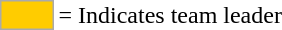<table>
<tr>
<td style="background:#fc0; border:1px solid #aaa; width:2em;"></td>
<td>= Indicates team leader</td>
</tr>
</table>
